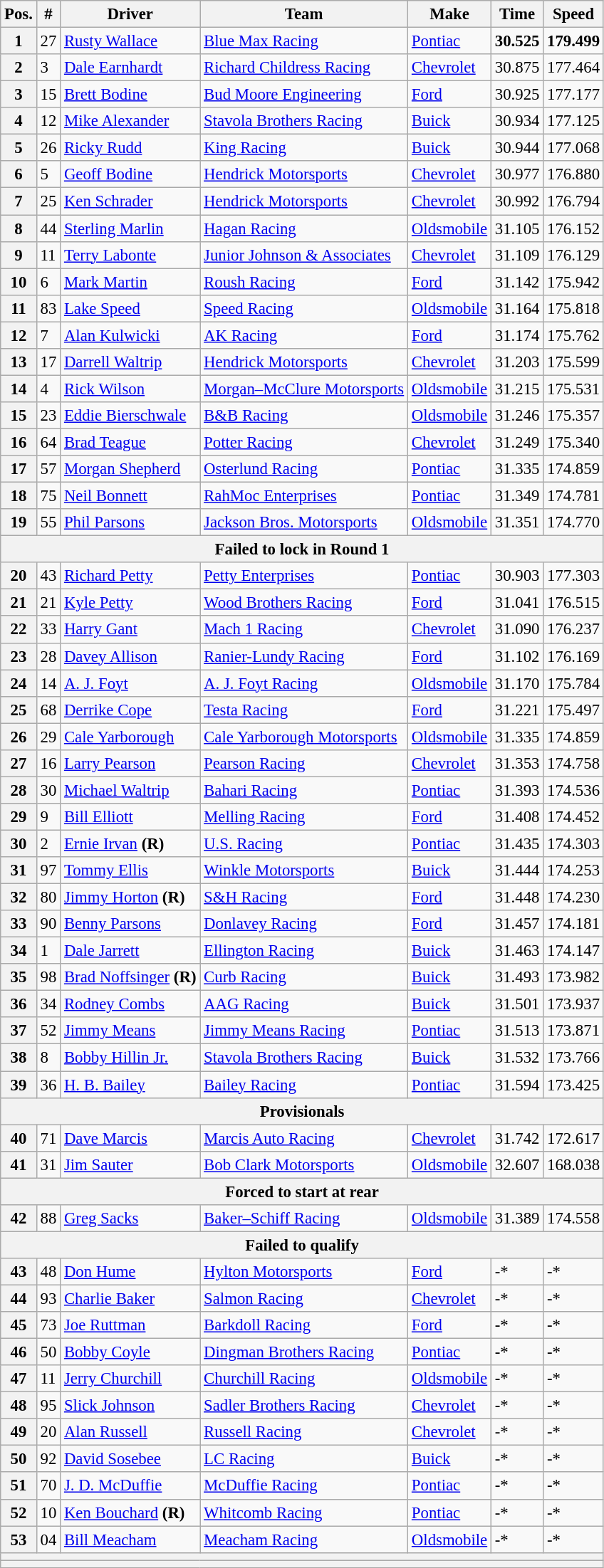<table class="wikitable" style="font-size:95%">
<tr>
<th>Pos.</th>
<th>#</th>
<th>Driver</th>
<th>Team</th>
<th>Make</th>
<th>Time</th>
<th>Speed</th>
</tr>
<tr>
<th>1</th>
<td>27</td>
<td><a href='#'>Rusty Wallace</a></td>
<td><a href='#'>Blue Max Racing</a></td>
<td><a href='#'>Pontiac</a></td>
<td><strong>30.525</strong></td>
<td><strong>179.499</strong></td>
</tr>
<tr>
<th>2</th>
<td>3</td>
<td><a href='#'>Dale Earnhardt</a></td>
<td><a href='#'>Richard Childress Racing</a></td>
<td><a href='#'>Chevrolet</a></td>
<td>30.875</td>
<td>177.464</td>
</tr>
<tr>
<th>3</th>
<td>15</td>
<td><a href='#'>Brett Bodine</a></td>
<td><a href='#'>Bud Moore Engineering</a></td>
<td><a href='#'>Ford</a></td>
<td>30.925</td>
<td>177.177</td>
</tr>
<tr>
<th>4</th>
<td>12</td>
<td><a href='#'>Mike Alexander</a></td>
<td><a href='#'>Stavola Brothers Racing</a></td>
<td><a href='#'>Buick</a></td>
<td>30.934</td>
<td>177.125</td>
</tr>
<tr>
<th>5</th>
<td>26</td>
<td><a href='#'>Ricky Rudd</a></td>
<td><a href='#'>King Racing</a></td>
<td><a href='#'>Buick</a></td>
<td>30.944</td>
<td>177.068</td>
</tr>
<tr>
<th>6</th>
<td>5</td>
<td><a href='#'>Geoff Bodine</a></td>
<td><a href='#'>Hendrick Motorsports</a></td>
<td><a href='#'>Chevrolet</a></td>
<td>30.977</td>
<td>176.880</td>
</tr>
<tr>
<th>7</th>
<td>25</td>
<td><a href='#'>Ken Schrader</a></td>
<td><a href='#'>Hendrick Motorsports</a></td>
<td><a href='#'>Chevrolet</a></td>
<td>30.992</td>
<td>176.794</td>
</tr>
<tr>
<th>8</th>
<td>44</td>
<td><a href='#'>Sterling Marlin</a></td>
<td><a href='#'>Hagan Racing</a></td>
<td><a href='#'>Oldsmobile</a></td>
<td>31.105</td>
<td>176.152</td>
</tr>
<tr>
<th>9</th>
<td>11</td>
<td><a href='#'>Terry Labonte</a></td>
<td><a href='#'>Junior Johnson & Associates</a></td>
<td><a href='#'>Chevrolet</a></td>
<td>31.109</td>
<td>176.129</td>
</tr>
<tr>
<th>10</th>
<td>6</td>
<td><a href='#'>Mark Martin</a></td>
<td><a href='#'>Roush Racing</a></td>
<td><a href='#'>Ford</a></td>
<td>31.142</td>
<td>175.942</td>
</tr>
<tr>
<th>11</th>
<td>83</td>
<td><a href='#'>Lake Speed</a></td>
<td><a href='#'>Speed Racing</a></td>
<td><a href='#'>Oldsmobile</a></td>
<td>31.164</td>
<td>175.818</td>
</tr>
<tr>
<th>12</th>
<td>7</td>
<td><a href='#'>Alan Kulwicki</a></td>
<td><a href='#'>AK Racing</a></td>
<td><a href='#'>Ford</a></td>
<td>31.174</td>
<td>175.762</td>
</tr>
<tr>
<th>13</th>
<td>17</td>
<td><a href='#'>Darrell Waltrip</a></td>
<td><a href='#'>Hendrick Motorsports</a></td>
<td><a href='#'>Chevrolet</a></td>
<td>31.203</td>
<td>175.599</td>
</tr>
<tr>
<th>14</th>
<td>4</td>
<td><a href='#'>Rick Wilson</a></td>
<td><a href='#'>Morgan–McClure Motorsports</a></td>
<td><a href='#'>Oldsmobile</a></td>
<td>31.215</td>
<td>175.531</td>
</tr>
<tr>
<th>15</th>
<td>23</td>
<td><a href='#'>Eddie Bierschwale</a></td>
<td><a href='#'>B&B Racing</a></td>
<td><a href='#'>Oldsmobile</a></td>
<td>31.246</td>
<td>175.357</td>
</tr>
<tr>
<th>16</th>
<td>64</td>
<td><a href='#'>Brad Teague</a></td>
<td><a href='#'>Potter Racing</a></td>
<td><a href='#'>Chevrolet</a></td>
<td>31.249</td>
<td>175.340</td>
</tr>
<tr>
<th>17</th>
<td>57</td>
<td><a href='#'>Morgan Shepherd</a></td>
<td><a href='#'>Osterlund Racing</a></td>
<td><a href='#'>Pontiac</a></td>
<td>31.335</td>
<td>174.859</td>
</tr>
<tr>
<th>18</th>
<td>75</td>
<td><a href='#'>Neil Bonnett</a></td>
<td><a href='#'>RahMoc Enterprises</a></td>
<td><a href='#'>Pontiac</a></td>
<td>31.349</td>
<td>174.781</td>
</tr>
<tr>
<th>19</th>
<td>55</td>
<td><a href='#'>Phil Parsons</a></td>
<td><a href='#'>Jackson Bros. Motorsports</a></td>
<td><a href='#'>Oldsmobile</a></td>
<td>31.351</td>
<td>174.770</td>
</tr>
<tr>
<th colspan="7">Failed to lock in Round 1</th>
</tr>
<tr>
<th>20</th>
<td>43</td>
<td><a href='#'>Richard Petty</a></td>
<td><a href='#'>Petty Enterprises</a></td>
<td><a href='#'>Pontiac</a></td>
<td>30.903</td>
<td>177.303</td>
</tr>
<tr>
<th>21</th>
<td>21</td>
<td><a href='#'>Kyle Petty</a></td>
<td><a href='#'>Wood Brothers Racing</a></td>
<td><a href='#'>Ford</a></td>
<td>31.041</td>
<td>176.515</td>
</tr>
<tr>
<th>22</th>
<td>33</td>
<td><a href='#'>Harry Gant</a></td>
<td><a href='#'>Mach 1 Racing</a></td>
<td><a href='#'>Chevrolet</a></td>
<td>31.090</td>
<td>176.237</td>
</tr>
<tr>
<th>23</th>
<td>28</td>
<td><a href='#'>Davey Allison</a></td>
<td><a href='#'>Ranier-Lundy Racing</a></td>
<td><a href='#'>Ford</a></td>
<td>31.102</td>
<td>176.169</td>
</tr>
<tr>
<th>24</th>
<td>14</td>
<td><a href='#'>A. J. Foyt</a></td>
<td><a href='#'>A. J. Foyt Racing</a></td>
<td><a href='#'>Oldsmobile</a></td>
<td>31.170</td>
<td>175.784</td>
</tr>
<tr>
<th>25</th>
<td>68</td>
<td><a href='#'>Derrike Cope</a></td>
<td><a href='#'>Testa Racing</a></td>
<td><a href='#'>Ford</a></td>
<td>31.221</td>
<td>175.497</td>
</tr>
<tr>
<th>26</th>
<td>29</td>
<td><a href='#'>Cale Yarborough</a></td>
<td><a href='#'>Cale Yarborough Motorsports</a></td>
<td><a href='#'>Oldsmobile</a></td>
<td>31.335</td>
<td>174.859</td>
</tr>
<tr>
<th>27</th>
<td>16</td>
<td><a href='#'>Larry Pearson</a></td>
<td><a href='#'>Pearson Racing</a></td>
<td><a href='#'>Chevrolet</a></td>
<td>31.353</td>
<td>174.758</td>
</tr>
<tr>
<th>28</th>
<td>30</td>
<td><a href='#'>Michael Waltrip</a></td>
<td><a href='#'>Bahari Racing</a></td>
<td><a href='#'>Pontiac</a></td>
<td>31.393</td>
<td>174.536</td>
</tr>
<tr>
<th>29</th>
<td>9</td>
<td><a href='#'>Bill Elliott</a></td>
<td><a href='#'>Melling Racing</a></td>
<td><a href='#'>Ford</a></td>
<td>31.408</td>
<td>174.452</td>
</tr>
<tr>
<th>30</th>
<td>2</td>
<td><a href='#'>Ernie Irvan</a> <strong>(R)</strong></td>
<td><a href='#'>U.S. Racing</a></td>
<td><a href='#'>Pontiac</a></td>
<td>31.435</td>
<td>174.303</td>
</tr>
<tr>
<th>31</th>
<td>97</td>
<td><a href='#'>Tommy Ellis</a></td>
<td><a href='#'>Winkle Motorsports</a></td>
<td><a href='#'>Buick</a></td>
<td>31.444</td>
<td>174.253</td>
</tr>
<tr>
<th>32</th>
<td>80</td>
<td><a href='#'>Jimmy Horton</a> <strong>(R)</strong></td>
<td><a href='#'>S&H Racing</a></td>
<td><a href='#'>Ford</a></td>
<td>31.448</td>
<td>174.230</td>
</tr>
<tr>
<th>33</th>
<td>90</td>
<td><a href='#'>Benny Parsons</a></td>
<td><a href='#'>Donlavey Racing</a></td>
<td><a href='#'>Ford</a></td>
<td>31.457</td>
<td>174.181</td>
</tr>
<tr>
<th>34</th>
<td>1</td>
<td><a href='#'>Dale Jarrett</a></td>
<td><a href='#'>Ellington Racing</a></td>
<td><a href='#'>Buick</a></td>
<td>31.463</td>
<td>174.147</td>
</tr>
<tr>
<th>35</th>
<td>98</td>
<td><a href='#'>Brad Noffsinger</a> <strong>(R)</strong></td>
<td><a href='#'>Curb Racing</a></td>
<td><a href='#'>Buick</a></td>
<td>31.493</td>
<td>173.982</td>
</tr>
<tr>
<th>36</th>
<td>34</td>
<td><a href='#'>Rodney Combs</a></td>
<td><a href='#'>AAG Racing</a></td>
<td><a href='#'>Buick</a></td>
<td>31.501</td>
<td>173.937</td>
</tr>
<tr>
<th>37</th>
<td>52</td>
<td><a href='#'>Jimmy Means</a></td>
<td><a href='#'>Jimmy Means Racing</a></td>
<td><a href='#'>Pontiac</a></td>
<td>31.513</td>
<td>173.871</td>
</tr>
<tr>
<th>38</th>
<td>8</td>
<td><a href='#'>Bobby Hillin Jr.</a></td>
<td><a href='#'>Stavola Brothers Racing</a></td>
<td><a href='#'>Buick</a></td>
<td>31.532</td>
<td>173.766</td>
</tr>
<tr>
<th>39</th>
<td>36</td>
<td><a href='#'>H. B. Bailey</a></td>
<td><a href='#'>Bailey Racing</a></td>
<td><a href='#'>Pontiac</a></td>
<td>31.594</td>
<td>173.425</td>
</tr>
<tr>
<th colspan="7">Provisionals</th>
</tr>
<tr>
<th>40</th>
<td>71</td>
<td><a href='#'>Dave Marcis</a></td>
<td><a href='#'>Marcis Auto Racing</a></td>
<td><a href='#'>Chevrolet</a></td>
<td>31.742</td>
<td>172.617</td>
</tr>
<tr>
<th>41</th>
<td>31</td>
<td><a href='#'>Jim Sauter</a></td>
<td><a href='#'>Bob Clark Motorsports</a></td>
<td><a href='#'>Oldsmobile</a></td>
<td>32.607</td>
<td>168.038</td>
</tr>
<tr>
<th colspan="7">Forced to start at rear</th>
</tr>
<tr>
<th>42</th>
<td>88</td>
<td><a href='#'>Greg Sacks</a></td>
<td><a href='#'>Baker–Schiff Racing</a></td>
<td><a href='#'>Oldsmobile</a></td>
<td>31.389</td>
<td>174.558</td>
</tr>
<tr>
<th colspan="7">Failed to qualify</th>
</tr>
<tr>
<th>43</th>
<td>48</td>
<td><a href='#'>Don Hume</a></td>
<td><a href='#'>Hylton Motorsports</a></td>
<td><a href='#'>Ford</a></td>
<td>-*</td>
<td>-*</td>
</tr>
<tr>
<th>44</th>
<td>93</td>
<td><a href='#'>Charlie Baker</a></td>
<td><a href='#'>Salmon Racing</a></td>
<td><a href='#'>Chevrolet</a></td>
<td>-*</td>
<td>-*</td>
</tr>
<tr>
<th>45</th>
<td>73</td>
<td><a href='#'>Joe Ruttman</a></td>
<td><a href='#'>Barkdoll Racing</a></td>
<td><a href='#'>Ford</a></td>
<td>-*</td>
<td>-*</td>
</tr>
<tr>
<th>46</th>
<td>50</td>
<td><a href='#'>Bobby Coyle</a></td>
<td><a href='#'>Dingman Brothers Racing</a></td>
<td><a href='#'>Pontiac</a></td>
<td>-*</td>
<td>-*</td>
</tr>
<tr>
<th>47</th>
<td>11</td>
<td><a href='#'>Jerry Churchill</a></td>
<td><a href='#'>Churchill Racing</a></td>
<td><a href='#'>Oldsmobile</a></td>
<td>-*</td>
<td>-*</td>
</tr>
<tr>
<th>48</th>
<td>95</td>
<td><a href='#'>Slick Johnson</a></td>
<td><a href='#'>Sadler Brothers Racing</a></td>
<td><a href='#'>Chevrolet</a></td>
<td>-*</td>
<td>-*</td>
</tr>
<tr>
<th>49</th>
<td>20</td>
<td><a href='#'>Alan Russell</a></td>
<td><a href='#'>Russell Racing</a></td>
<td><a href='#'>Chevrolet</a></td>
<td>-*</td>
<td>-*</td>
</tr>
<tr>
<th>50</th>
<td>92</td>
<td><a href='#'>David Sosebee</a></td>
<td><a href='#'>LC Racing</a></td>
<td><a href='#'>Buick</a></td>
<td>-*</td>
<td>-*</td>
</tr>
<tr>
<th>51</th>
<td>70</td>
<td><a href='#'>J. D. McDuffie</a></td>
<td><a href='#'>McDuffie Racing</a></td>
<td><a href='#'>Pontiac</a></td>
<td>-*</td>
<td>-*</td>
</tr>
<tr>
<th>52</th>
<td>10</td>
<td><a href='#'>Ken Bouchard</a> <strong>(R)</strong></td>
<td><a href='#'>Whitcomb Racing</a></td>
<td><a href='#'>Pontiac</a></td>
<td>-*</td>
<td>-*</td>
</tr>
<tr>
<th>53</th>
<td>04</td>
<td><a href='#'>Bill Meacham</a></td>
<td><a href='#'>Meacham Racing</a></td>
<td><a href='#'>Oldsmobile</a></td>
<td>-*</td>
<td>-*</td>
</tr>
<tr>
<th colspan="7"></th>
</tr>
<tr>
<th colspan="7"></th>
</tr>
</table>
